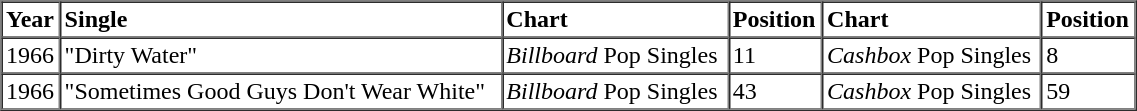<table border=1 cellspacing=0 cellpadding=2 width="60%">
<tr>
<th align="left">Year</th>
<th align="left">Single</th>
<th align="left">Chart</th>
<th align="left">Position</th>
<th align="left">Chart</th>
<th align="left">Position</th>
</tr>
<tr>
<td align="left">1966</td>
<td align="left">"Dirty Water"</td>
<td align="left"><em>Billboard</em> Pop Singles</td>
<td align="left">11</td>
<td><em>Cashbox</em> Pop Singles</td>
<td>8</td>
</tr>
<tr>
<td align="left">1966</td>
<td align="left">"Sometimes Good Guys Don't Wear White"</td>
<td align="left"><em>Billboard</em> Pop Singles</td>
<td align="left">43</td>
<td><em>Cashbox</em> Pop Singles</td>
<td>59</td>
</tr>
<tr>
</tr>
</table>
